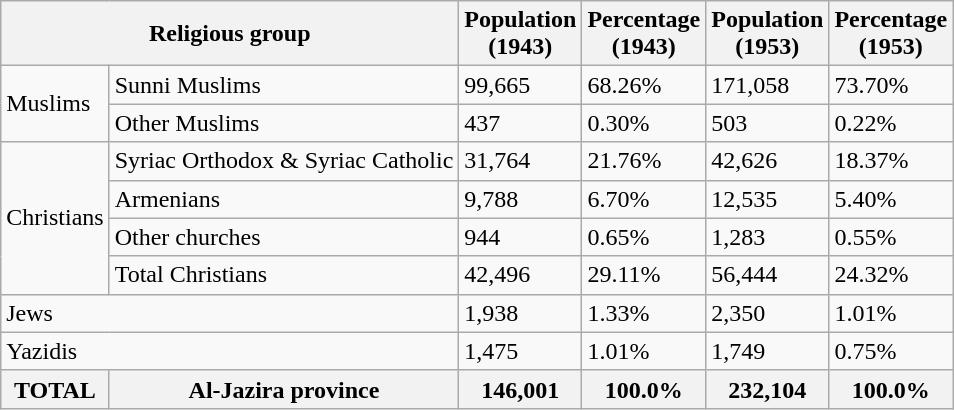<table class="wikitable">
<tr>
<th colspan="2">Religious group</th>
<th>Population<br>(1943)</th>
<th>Percentage<br>(1943)</th>
<th>Population<br>(1953)</th>
<th>Percentage<br>(1953)</th>
</tr>
<tr>
<td rowspan="2">Muslims</td>
<td>Sunni Muslims</td>
<td>99,665</td>
<td>68.26%</td>
<td>171,058</td>
<td>73.70%</td>
</tr>
<tr>
<td>Other Muslims</td>
<td>437</td>
<td>0.30%</td>
<td>503</td>
<td>0.22%</td>
</tr>
<tr>
<td rowspan="4">Christians</td>
<td>Syriac Orthodox & Syriac Catholic</td>
<td>31,764</td>
<td>21.76%</td>
<td>42,626</td>
<td>18.37%</td>
</tr>
<tr>
<td>Armenians</td>
<td>9,788</td>
<td>6.70%</td>
<td>12,535</td>
<td>5.40%</td>
</tr>
<tr>
<td>Other churches</td>
<td>944</td>
<td>0.65%</td>
<td>1,283</td>
<td>0.55%</td>
</tr>
<tr>
<td>Total Christians</td>
<td>42,496</td>
<td>29.11%</td>
<td>56,444</td>
<td>24.32%</td>
</tr>
<tr>
<td colspan="2">Jews</td>
<td>1,938</td>
<td>1.33%</td>
<td>2,350</td>
<td>1.01%</td>
</tr>
<tr>
<td colspan="2">Yazidis</td>
<td>1,475</td>
<td>1.01%</td>
<td>1,749</td>
<td>0.75%</td>
</tr>
<tr>
<th>TOTAL</th>
<th>Al-Jazira province</th>
<th>146,001</th>
<th>100.0%</th>
<th>232,104</th>
<th>100.0%</th>
</tr>
</table>
